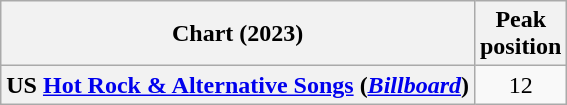<table class="wikitable plainrowheaders" style="text-align:center">
<tr>
<th scope="col">Chart (2023)</th>
<th scope="col">Peak<br>position</th>
</tr>
<tr>
<th scope="row">US <a href='#'>Hot Rock & Alternative Songs</a> (<em><a href='#'>Billboard</a></em>)</th>
<td>12</td>
</tr>
</table>
